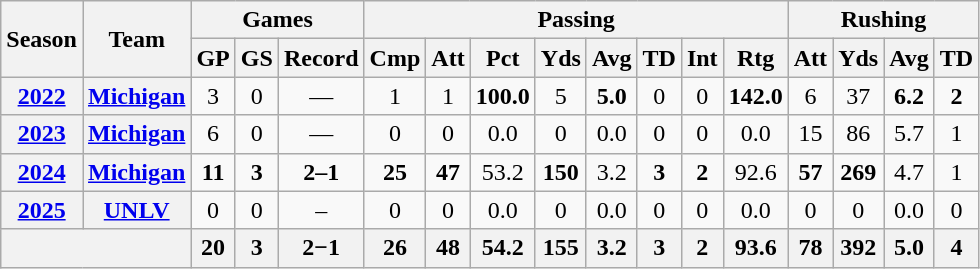<table class="wikitable" style="text-align:center;">
<tr>
<th rowspan="2">Season</th>
<th rowspan="2">Team</th>
<th colspan="3">Games</th>
<th colspan="8">Passing</th>
<th colspan="5">Rushing</th>
</tr>
<tr>
<th>GP</th>
<th>GS</th>
<th>Record</th>
<th>Cmp</th>
<th>Att</th>
<th>Pct</th>
<th>Yds</th>
<th>Avg</th>
<th>TD</th>
<th>Int</th>
<th>Rtg</th>
<th>Att</th>
<th>Yds</th>
<th>Avg</th>
<th>TD</th>
</tr>
<tr>
<th><a href='#'>2022</a></th>
<th><a href='#'>Michigan</a></th>
<td>3</td>
<td>0</td>
<td>—</td>
<td>1</td>
<td>1</td>
<td><strong>100.0</strong></td>
<td>5</td>
<td><strong>5.0</strong></td>
<td>0</td>
<td>0</td>
<td><strong>142.0</strong></td>
<td>6</td>
<td>37</td>
<td><strong>6.2</strong></td>
<td><strong>2</strong></td>
</tr>
<tr>
<th><a href='#'>2023</a></th>
<th><a href='#'>Michigan</a></th>
<td>6</td>
<td>0</td>
<td>—</td>
<td>0</td>
<td>0</td>
<td>0.0</td>
<td>0</td>
<td>0.0</td>
<td>0</td>
<td>0</td>
<td>0.0</td>
<td>15</td>
<td>86</td>
<td>5.7</td>
<td>1</td>
</tr>
<tr>
<th><a href='#'>2024</a></th>
<th><a href='#'>Michigan</a></th>
<td><strong>11</strong></td>
<td><strong>3</strong></td>
<td><strong>2–1</strong></td>
<td><strong>25</strong></td>
<td><strong>47</strong></td>
<td>53.2</td>
<td><strong>150</strong></td>
<td>3.2</td>
<td><strong>3</strong></td>
<td><strong>2</strong></td>
<td>92.6</td>
<td><strong>57</strong></td>
<td><strong>269</strong></td>
<td>4.7</td>
<td>1</td>
</tr>
<tr>
<th><a href='#'>2025</a></th>
<th><a href='#'>UNLV</a></th>
<td>0</td>
<td>0</td>
<td>–</td>
<td>0</td>
<td>0</td>
<td>0.0</td>
<td>0</td>
<td>0.0</td>
<td>0</td>
<td>0</td>
<td>0.0</td>
<td>0</td>
<td>0</td>
<td>0.0</td>
<td>0</td>
</tr>
<tr>
<th colspan="2"></th>
<th>20</th>
<th>3</th>
<th>2−1</th>
<th>26</th>
<th>48</th>
<th>54.2</th>
<th>155</th>
<th>3.2</th>
<th>3</th>
<th>2</th>
<th>93.6</th>
<th>78</th>
<th>392</th>
<th>5.0</th>
<th>4</th>
</tr>
</table>
